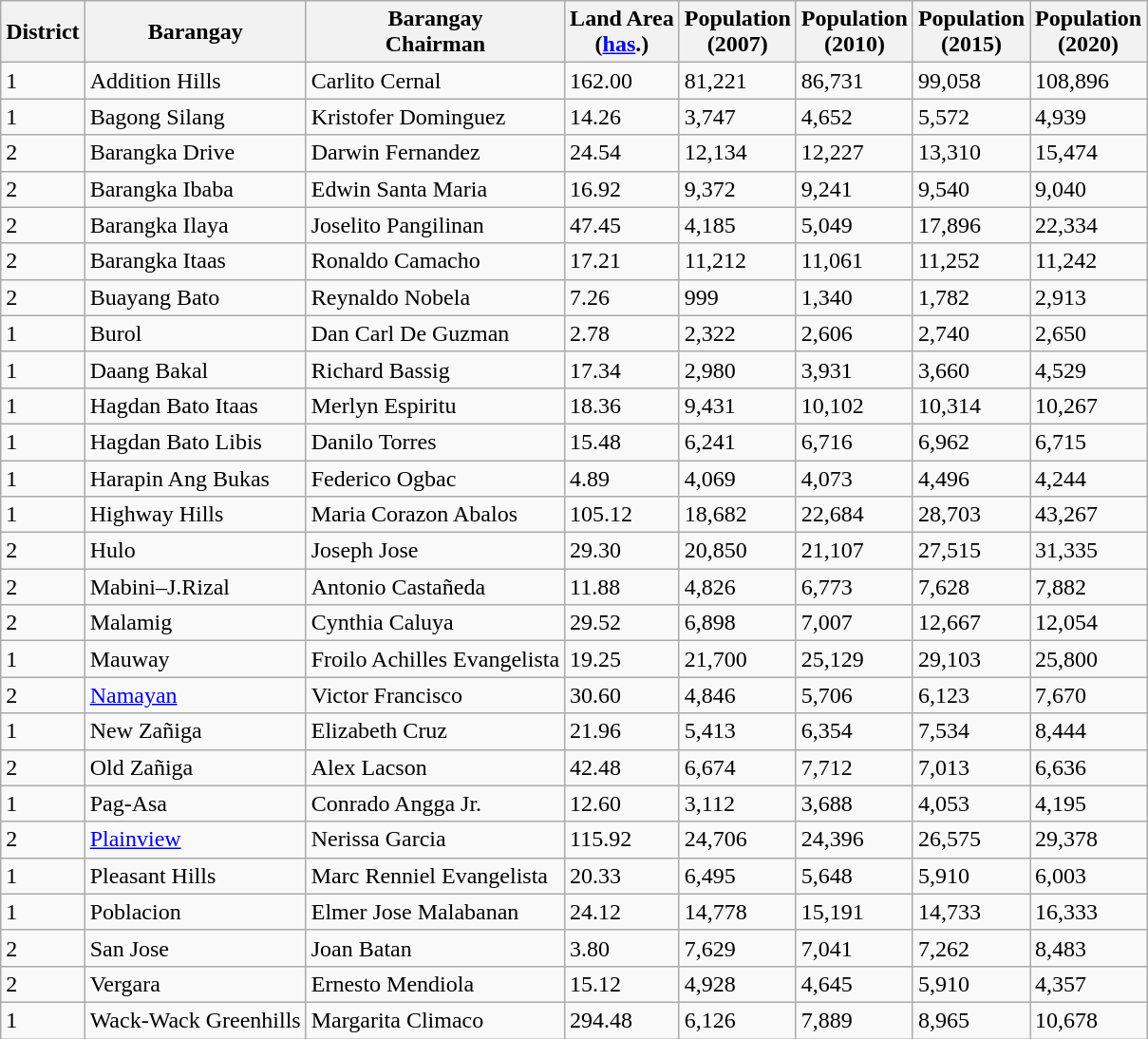<table class="sortable wikitable">
<tr>
<th>District</th>
<th>Barangay</th>
<th>Barangay<br>Chairman</th>
<th>Land Area<br>(<a href='#'>has</a>.)</th>
<th>Population<br>(2007)</th>
<th>Population<br>(2010)</th>
<th>Population<br>(2015)</th>
<th>Population<br>(2020)</th>
</tr>
<tr>
<td>1</td>
<td Addition Hills, Mandaluyong>Addition Hills</td>
<td>Carlito Cernal</td>
<td>162.00</td>
<td>81,221</td>
<td>86,731</td>
<td>99,058</td>
<td>108,896</td>
</tr>
<tr>
<td>1</td>
<td Bagong Silang, Mandaluyong>Bagong Silang</td>
<td>Kristofer Dominguez</td>
<td>14.26</td>
<td>3,747</td>
<td>4,652</td>
<td>5,572</td>
<td>4,939</td>
</tr>
<tr>
<td>2</td>
<td>Barangka Drive</td>
<td>Darwin Fernandez</td>
<td>24.54</td>
<td>12,134</td>
<td>12,227</td>
<td>13,310</td>
<td>15,474</td>
</tr>
<tr>
<td>2</td>
<td>Barangka Ibaba</td>
<td>Edwin Santa Maria</td>
<td>16.92</td>
<td>9,372</td>
<td>9,241</td>
<td>9,540</td>
<td>9,040</td>
</tr>
<tr>
<td>2</td>
<td>Barangka Ilaya</td>
<td>Joselito Pangilinan</td>
<td>47.45</td>
<td>4,185</td>
<td>5,049</td>
<td>17,896</td>
<td>22,334</td>
</tr>
<tr>
<td>2</td>
<td>Barangka Itaas</td>
<td>Ronaldo Camacho</td>
<td>17.21</td>
<td>11,212</td>
<td>11,061</td>
<td>11,252</td>
<td>11,242</td>
</tr>
<tr>
<td>2</td>
<td>Buayang Bato</td>
<td>Reynaldo Nobela</td>
<td>7.26</td>
<td>999</td>
<td>1,340</td>
<td>1,782</td>
<td>2,913</td>
</tr>
<tr>
<td>1</td>
<td Burol, Mandaluyong>Burol</td>
<td>Dan Carl De Guzman</td>
<td>2.78</td>
<td>2,322</td>
<td>2,606</td>
<td>2,740</td>
<td>2,650</td>
</tr>
<tr>
<td>1</td>
<td>Daang Bakal</td>
<td>Richard Bassig</td>
<td>17.34</td>
<td>2,980</td>
<td>3,931</td>
<td>3,660</td>
<td>4,529</td>
</tr>
<tr>
<td>1</td>
<td>Hagdan Bato Itaas</td>
<td>Merlyn Espiritu</td>
<td>18.36</td>
<td>9,431</td>
<td>10,102</td>
<td>10,314</td>
<td>10,267</td>
</tr>
<tr>
<td>1</td>
<td>Hagdan Bato Libis</td>
<td>Danilo Torres</td>
<td>15.48</td>
<td>6,241</td>
<td>6,716</td>
<td>6,962</td>
<td>6,715</td>
</tr>
<tr>
<td>1</td>
<td>Harapin Ang Bukas</td>
<td>Federico Ogbac</td>
<td>4.89</td>
<td>4,069</td>
<td>4,073</td>
<td>4,496</td>
<td>4,244</td>
</tr>
<tr>
<td>1</td>
<td>Highway Hills</td>
<td>Maria Corazon Abalos</td>
<td>105.12</td>
<td>18,682</td>
<td>22,684</td>
<td>28,703</td>
<td>43,267</td>
</tr>
<tr>
<td>2</td>
<td>Hulo</td>
<td>Joseph Jose</td>
<td>29.30</td>
<td>20,850</td>
<td>21,107</td>
<td>27,515</td>
<td>31,335</td>
</tr>
<tr>
<td>2</td>
<td>Mabini–J.Rizal</td>
<td>Antonio Castañeda</td>
<td>11.88</td>
<td>4,826</td>
<td>6,773</td>
<td>7,628</td>
<td>7,882</td>
</tr>
<tr>
<td>2</td>
<td>Malamig</td>
<td>Cynthia Caluya</td>
<td>29.52</td>
<td>6,898</td>
<td>7,007</td>
<td>12,667</td>
<td>12,054</td>
</tr>
<tr>
<td>1</td>
<td>Mauway</td>
<td>Froilo Achilles Evangelista</td>
<td>19.25</td>
<td>21,700</td>
<td>25,129</td>
<td>29,103</td>
<td>25,800</td>
</tr>
<tr>
<td>2</td>
<td Namayan, Mandaluyong><a href='#'>Namayan</a></td>
<td>Victor Francisco</td>
<td>30.60</td>
<td>4,846</td>
<td>5,706</td>
<td>6,123</td>
<td>7,670</td>
</tr>
<tr>
<td>1</td>
<td>New Zañiga</td>
<td>Elizabeth Cruz</td>
<td>21.96</td>
<td>5,413</td>
<td>6,354</td>
<td>7,534</td>
<td>8,444</td>
</tr>
<tr>
<td>2</td>
<td>Old Zañiga</td>
<td>Alex Lacson</td>
<td>42.48</td>
<td>6,674</td>
<td>7,712</td>
<td>7,013</td>
<td>6,636</td>
</tr>
<tr>
<td>1</td>
<td Pag-Asa, Mandaluyong>Pag-Asa</td>
<td>Conrado Angga Jr.</td>
<td>12.60</td>
<td>3,112</td>
<td>3,688</td>
<td>4,053</td>
<td>4,195</td>
</tr>
<tr>
<td>2</td>
<td><a href='#'>Plainview</a></td>
<td>Nerissa Garcia</td>
<td>115.92</td>
<td>24,706</td>
<td>24,396</td>
<td>26,575</td>
<td>29,378</td>
</tr>
<tr>
<td>1</td>
<td Pleasant Hills, Mandaluyong>Pleasant Hills</td>
<td>Marc Renniel Evangelista</td>
<td>20.33</td>
<td>6,495</td>
<td>5,648</td>
<td>5,910</td>
<td>6,003</td>
</tr>
<tr>
<td>1</td>
<td Poblacion, Mandaluyong>Poblacion</td>
<td>Elmer Jose Malabanan</td>
<td>24.12</td>
<td>14,778</td>
<td>15,191</td>
<td>14,733</td>
<td>16,333</td>
</tr>
<tr>
<td>2</td>
<td San Jose, Mandaluyong>San Jose</td>
<td>Joan Batan</td>
<td>3.80</td>
<td>7,629</td>
<td>7,041</td>
<td>7,262</td>
<td>8,483</td>
</tr>
<tr>
<td>2</td>
<td Vergara, Mandaluyong>Vergara</td>
<td>Ernesto Mendiola</td>
<td>15.12</td>
<td>4,928</td>
<td>4,645</td>
<td>5,910</td>
<td>4,357</td>
</tr>
<tr>
<td>1</td>
<td>Wack-Wack Greenhills</td>
<td>Margarita Climaco</td>
<td>294.48</td>
<td>6,126</td>
<td>7,889</td>
<td>8,965</td>
<td>10,678</td>
</tr>
</table>
